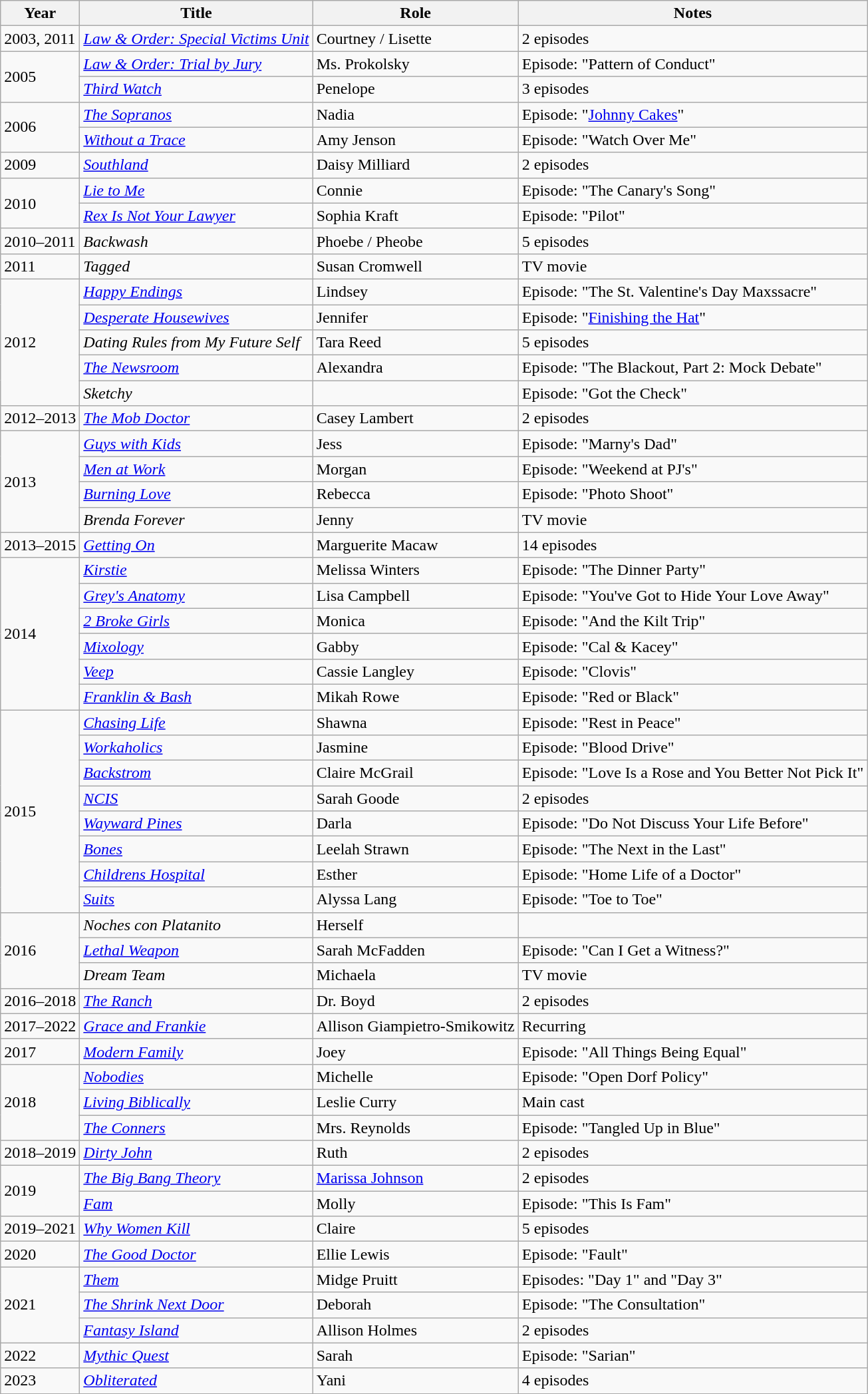<table class="wikitable sortable">
<tr>
<th>Year</th>
<th>Title</th>
<th>Role</th>
<th class="unsortable">Notes</th>
</tr>
<tr>
<td>2003, 2011</td>
<td><em><a href='#'>Law & Order: Special Victims Unit</a></em></td>
<td>Courtney / Lisette</td>
<td>2 episodes</td>
</tr>
<tr>
<td rowspan="2">2005</td>
<td><em><a href='#'>Law & Order: Trial by Jury</a></em></td>
<td>Ms. Prokolsky</td>
<td>Episode: "Pattern of Conduct"</td>
</tr>
<tr>
<td><em><a href='#'>Third Watch</a></em></td>
<td>Penelope</td>
<td>3 episodes</td>
</tr>
<tr>
<td rowspan="2">2006</td>
<td><em><a href='#'>The Sopranos</a></em></td>
<td>Nadia</td>
<td>Episode: "<a href='#'>Johnny Cakes</a>"</td>
</tr>
<tr>
<td><em><a href='#'>Without a Trace</a></em></td>
<td>Amy Jenson</td>
<td>Episode: "Watch Over Me"</td>
</tr>
<tr>
<td>2009</td>
<td><em><a href='#'>Southland</a></em></td>
<td>Daisy Milliard</td>
<td>2 episodes</td>
</tr>
<tr>
<td rowspan="2">2010</td>
<td><em><a href='#'>Lie to Me</a></em></td>
<td>Connie</td>
<td>Episode: "The Canary's Song"</td>
</tr>
<tr>
<td><em><a href='#'>Rex Is Not Your Lawyer</a></em></td>
<td>Sophia Kraft</td>
<td>Episode: "Pilot"</td>
</tr>
<tr>
<td>2010–2011</td>
<td><em>Backwash</em></td>
<td>Phoebe / Pheobe</td>
<td>5 episodes</td>
</tr>
<tr>
<td>2011</td>
<td><em>Tagged</em></td>
<td>Susan Cromwell</td>
<td>TV movie</td>
</tr>
<tr>
<td rowspan="5">2012</td>
<td><em><a href='#'>Happy Endings</a></em></td>
<td>Lindsey</td>
<td>Episode: "The St. Valentine's Day Maxssacre"</td>
</tr>
<tr>
<td><em><a href='#'>Desperate Housewives</a></em></td>
<td>Jennifer</td>
<td>Episode: "<a href='#'>Finishing the Hat</a>"</td>
</tr>
<tr>
<td><em>Dating Rules from My Future Self</em></td>
<td>Tara Reed</td>
<td>5 episodes</td>
</tr>
<tr>
<td><em><a href='#'>The Newsroom</a></em></td>
<td>Alexandra</td>
<td>Episode: "The Blackout, Part 2: Mock Debate"</td>
</tr>
<tr>
<td><em>Sketchy</em></td>
<td></td>
<td>Episode: "Got the Check"</td>
</tr>
<tr>
<td>2012–2013</td>
<td><em><a href='#'>The Mob Doctor</a></em></td>
<td>Casey Lambert</td>
<td>2 episodes</td>
</tr>
<tr>
<td rowspan="4">2013</td>
<td><em><a href='#'>Guys with Kids</a></em></td>
<td>Jess</td>
<td>Episode: "Marny's Dad"</td>
</tr>
<tr>
<td><em><a href='#'>Men at Work</a></em></td>
<td>Morgan</td>
<td>Episode: "Weekend at PJ's"</td>
</tr>
<tr>
<td><em><a href='#'>Burning Love</a></em></td>
<td>Rebecca</td>
<td>Episode: "Photo Shoot"</td>
</tr>
<tr>
<td><em>Brenda Forever</em></td>
<td>Jenny</td>
<td>TV movie</td>
</tr>
<tr>
<td>2013–2015</td>
<td><em><a href='#'>Getting On</a></em></td>
<td>Marguerite Macaw</td>
<td>14 episodes</td>
</tr>
<tr>
<td rowspan="6">2014</td>
<td><em><a href='#'>Kirstie</a></em></td>
<td>Melissa Winters</td>
<td>Episode: "The Dinner Party"</td>
</tr>
<tr>
<td><em><a href='#'>Grey's Anatomy</a></em></td>
<td>Lisa Campbell</td>
<td>Episode: "You've Got to Hide Your Love Away"</td>
</tr>
<tr>
<td><em><a href='#'>2 Broke Girls</a></em></td>
<td>Monica</td>
<td>Episode: "And the Kilt Trip"</td>
</tr>
<tr>
<td><em><a href='#'>Mixology</a></em></td>
<td>Gabby</td>
<td>Episode: "Cal & Kacey"</td>
</tr>
<tr>
<td><em><a href='#'>Veep</a></em></td>
<td>Cassie Langley</td>
<td>Episode: "Clovis"</td>
</tr>
<tr>
<td><em><a href='#'>Franklin & Bash</a></em></td>
<td>Mikah Rowe</td>
<td>Episode: "Red or Black"</td>
</tr>
<tr>
<td rowspan="8">2015</td>
<td><em><a href='#'>Chasing Life</a></em></td>
<td>Shawna</td>
<td>Episode: "Rest in Peace"</td>
</tr>
<tr>
<td><em><a href='#'>Workaholics</a></em></td>
<td>Jasmine</td>
<td>Episode: "Blood Drive"</td>
</tr>
<tr>
<td><em><a href='#'>Backstrom</a></em></td>
<td>Claire McGrail</td>
<td>Episode: "Love Is a Rose and You Better Not Pick It"</td>
</tr>
<tr>
<td><em><a href='#'>NCIS</a></em></td>
<td>Sarah Goode</td>
<td>2 episodes</td>
</tr>
<tr>
<td><em><a href='#'>Wayward Pines</a></em></td>
<td>Darla</td>
<td>Episode: "Do Not Discuss Your Life Before"</td>
</tr>
<tr>
<td><em><a href='#'>Bones</a></em></td>
<td>Leelah Strawn</td>
<td>Episode: "The Next in the Last"</td>
</tr>
<tr>
<td><em><a href='#'>Childrens Hospital</a></em></td>
<td>Esther</td>
<td>Episode: "Home Life of a Doctor"</td>
</tr>
<tr>
<td><em><a href='#'>Suits</a></em></td>
<td>Alyssa Lang</td>
<td>Episode: "Toe to Toe"</td>
</tr>
<tr>
<td rowspan="3">2016</td>
<td><em>Noches con Platanito</em></td>
<td>Herself</td>
<td></td>
</tr>
<tr>
<td><em><a href='#'>Lethal Weapon</a></em></td>
<td>Sarah McFadden</td>
<td>Episode: "Can I Get a Witness?"</td>
</tr>
<tr>
<td><em>Dream Team</em></td>
<td>Michaela</td>
<td>TV movie</td>
</tr>
<tr>
<td>2016–2018</td>
<td><em><a href='#'>The Ranch</a></em></td>
<td>Dr. Boyd</td>
<td>2 episodes</td>
</tr>
<tr>
<td>2017–2022</td>
<td><em><a href='#'>Grace and Frankie</a></em></td>
<td>Allison Giampietro-Smikowitz</td>
<td>Recurring</td>
</tr>
<tr>
<td>2017</td>
<td><em><a href='#'>Modern Family</a></em></td>
<td>Joey</td>
<td>Episode: "All Things Being Equal"</td>
</tr>
<tr>
<td rowspan="3">2018</td>
<td><em><a href='#'>Nobodies</a></em></td>
<td>Michelle</td>
<td>Episode: "Open Dorf Policy"</td>
</tr>
<tr>
<td><em><a href='#'>Living Biblically</a></em></td>
<td>Leslie Curry</td>
<td>Main cast</td>
</tr>
<tr>
<td><em><a href='#'>The Conners</a></em></td>
<td>Mrs. Reynolds</td>
<td>Episode: "Tangled Up in Blue"</td>
</tr>
<tr>
<td>2018–2019</td>
<td><em><a href='#'>Dirty John</a></em></td>
<td>Ruth</td>
<td>2 episodes</td>
</tr>
<tr>
<td rowspan="2">2019</td>
<td><em><a href='#'>The Big Bang Theory</a></em></td>
<td><a href='#'>Marissa Johnson</a></td>
<td>2 episodes</td>
</tr>
<tr>
<td><em><a href='#'>Fam</a></em></td>
<td>Molly</td>
<td>Episode: "This Is Fam"</td>
</tr>
<tr>
<td>2019–2021</td>
<td><em><a href='#'>Why Women Kill</a></em></td>
<td>Claire</td>
<td>5 episodes</td>
</tr>
<tr>
<td>2020</td>
<td><em><a href='#'>The Good Doctor</a></em></td>
<td>Ellie Lewis</td>
<td>Episode: "Fault"</td>
</tr>
<tr>
<td rowspan="3">2021</td>
<td><em><a href='#'>Them</a></em></td>
<td>Midge Pruitt</td>
<td>Episodes: "Day 1" and "Day 3"</td>
</tr>
<tr>
<td><em><a href='#'>The Shrink Next Door</a></em></td>
<td>Deborah</td>
<td>Episode: "The Consultation"</td>
</tr>
<tr>
<td><em><a href='#'>Fantasy Island</a></em></td>
<td>Allison Holmes</td>
<td>2 episodes</td>
</tr>
<tr>
<td>2022</td>
<td><em><a href='#'>Mythic Quest</a></em></td>
<td>Sarah</td>
<td>Episode: "Sarian"</td>
</tr>
<tr>
<td>2023</td>
<td><em><a href='#'>Obliterated</a></em></td>
<td>Yani</td>
<td>4 episodes</td>
</tr>
</table>
